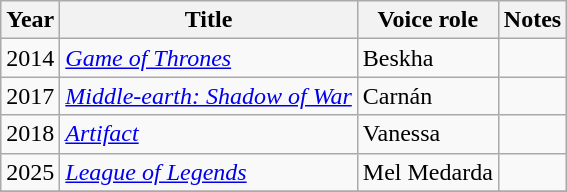<table class="wikitable sortable plainrowheaders">
<tr>
<th scope="col">Year</th>
<th scope="col">Title</th>
<th scope="col">Voice role</th>
<th scope="col">Notes</th>
</tr>
<tr>
<td>2014</td>
<td><em><a href='#'>Game of Thrones</a></em></td>
<td>Beskha</td>
<td></td>
</tr>
<tr>
<td>2017</td>
<td><em><a href='#'>Middle-earth: Shadow of War</a></em></td>
<td>Carnán</td>
<td></td>
</tr>
<tr>
<td>2018</td>
<td><em><a href='#'>Artifact</a></em></td>
<td>Vanessa</td>
<td></td>
</tr>
<tr>
<td>2025</td>
<td><em><a href='#'>League of Legends</a></em></td>
<td>Mel Medarda</td>
<td></td>
</tr>
<tr>
</tr>
</table>
